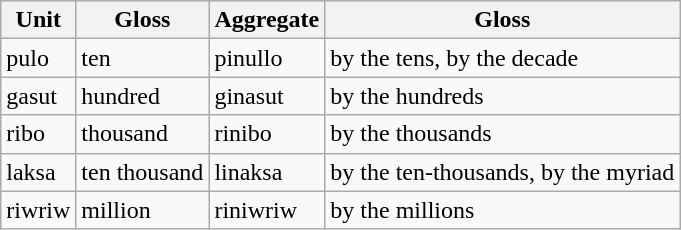<table class="wikitable" border="1" align="center">
<tr>
<th>Unit</th>
<th>Gloss</th>
<th>Aggregate</th>
<th>Gloss</th>
</tr>
<tr>
<td>pulo</td>
<td>ten</td>
<td>pinullo</td>
<td>by the tens, by the decade</td>
</tr>
<tr>
<td>gasut</td>
<td>hundred</td>
<td>ginasut</td>
<td>by the hundreds</td>
</tr>
<tr>
<td>ribo</td>
<td>thousand</td>
<td>rinibo</td>
<td>by the thousands</td>
</tr>
<tr>
<td>laksa</td>
<td>ten thousand</td>
<td>linaksa</td>
<td>by the ten-thousands, by the myriad</td>
</tr>
<tr>
<td>riwriw</td>
<td>million</td>
<td>riniwriw</td>
<td>by the millions</td>
</tr>
</table>
